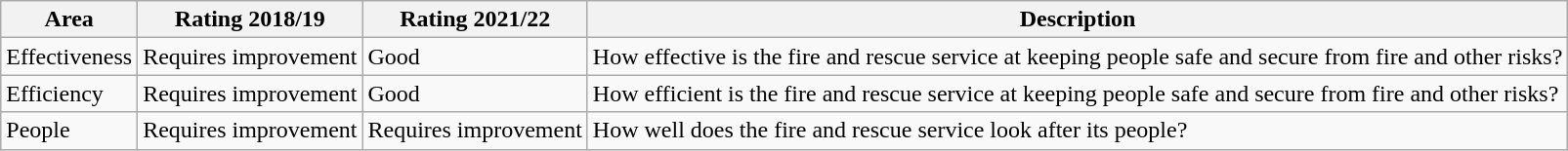<table class="wikitable">
<tr>
<th>Area</th>
<th>Rating 2018/19</th>
<th>Rating 2021/22</th>
<th>Description</th>
</tr>
<tr>
<td>Effectiveness</td>
<td>Requires improvement</td>
<td>Good</td>
<td>How effective is the fire and rescue service at keeping people safe and secure from fire and other risks?</td>
</tr>
<tr>
<td>Efficiency</td>
<td>Requires improvement</td>
<td>Good</td>
<td>How efficient is the fire and rescue service at keeping people safe and secure from fire and other risks?</td>
</tr>
<tr>
<td>People</td>
<td>Requires improvement</td>
<td>Requires improvement</td>
<td>How well does the fire and rescue service look after its people?</td>
</tr>
</table>
